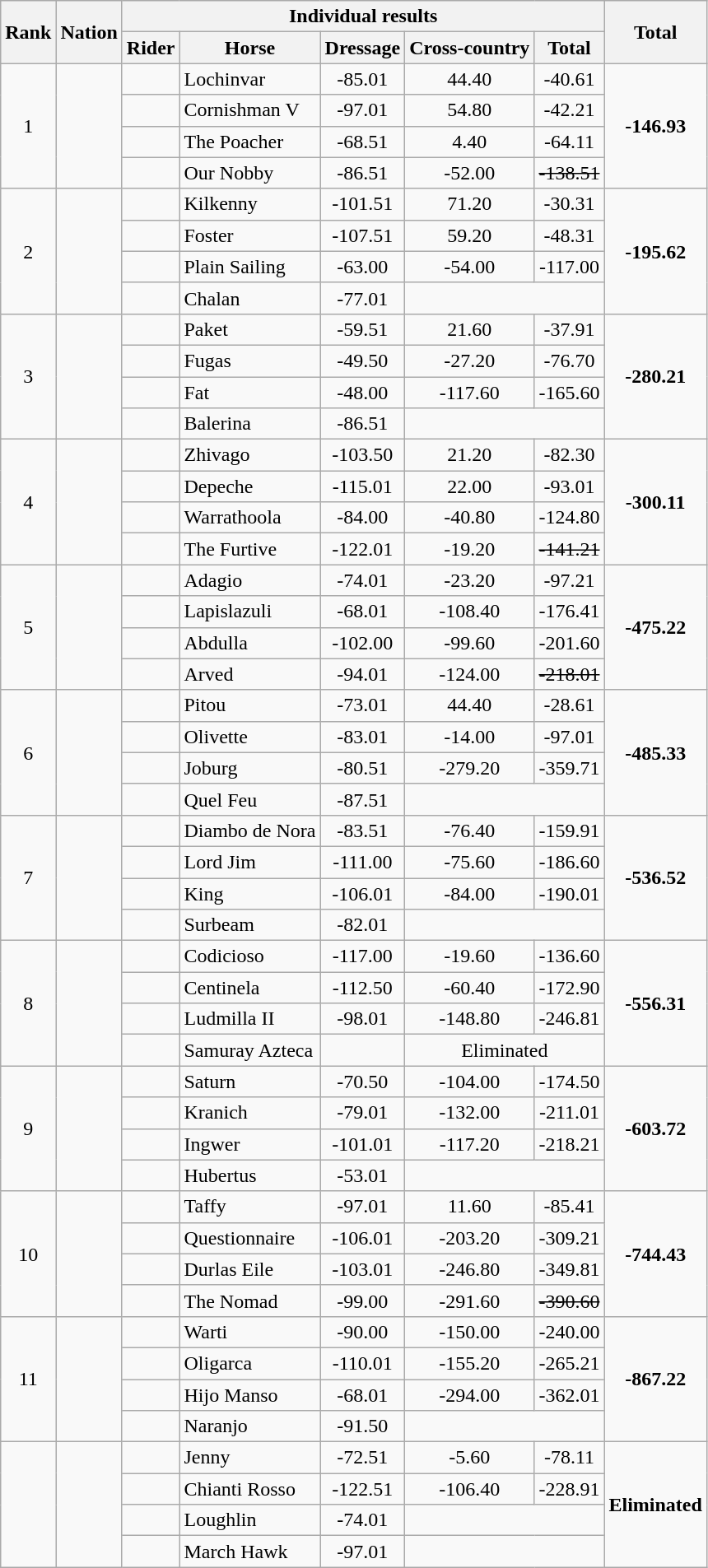<table class="wikitable sortable" style="text-align:center">
<tr>
<th rowspan=2>Rank</th>
<th rowspan=2>Nation</th>
<th colspan=5>Individual results</th>
<th rowspan=2>Total</th>
</tr>
<tr>
<th>Rider</th>
<th>Horse</th>
<th>Dressage</th>
<th>Cross-country</th>
<th>Total</th>
</tr>
<tr>
<td rowspan=4>1</td>
<td align=left rowspan=4></td>
<td align=left></td>
<td align=left>Lochinvar</td>
<td>-85.01</td>
<td>44.40</td>
<td>-40.61</td>
<td rowspan=4><strong>-146.93</strong></td>
</tr>
<tr>
<td align=left></td>
<td align=left>Cornishman V</td>
<td>-97.01</td>
<td>54.80</td>
<td>-42.21</td>
</tr>
<tr>
<td align=left></td>
<td align=left>The Poacher</td>
<td>-68.51</td>
<td>4.40</td>
<td>-64.11</td>
</tr>
<tr>
<td align=left></td>
<td align=left>Our Nobby</td>
<td>-86.51</td>
<td>-52.00</td>
<td><s>-138.51</s></td>
</tr>
<tr>
<td rowspan=4>2</td>
<td align=left rowspan=4></td>
<td align=left></td>
<td align=left>Kilkenny</td>
<td>-101.51</td>
<td>71.20</td>
<td>-30.31</td>
<td rowspan=4><strong>-195.62</strong></td>
</tr>
<tr>
<td align=left></td>
<td align=left>Foster</td>
<td>-107.51</td>
<td>59.20</td>
<td>-48.31</td>
</tr>
<tr>
<td align=left></td>
<td align=left>Plain Sailing</td>
<td>-63.00</td>
<td>-54.00</td>
<td>-117.00</td>
</tr>
<tr>
<td align=left></td>
<td align=left>Chalan</td>
<td>-77.01</td>
<td colspan=2></td>
</tr>
<tr>
<td rowspan=4>3</td>
<td align=left rowspan=4></td>
<td align=left></td>
<td align=left>Paket</td>
<td>-59.51</td>
<td>21.60</td>
<td>-37.91</td>
<td rowspan=4><strong>-280.21</strong></td>
</tr>
<tr>
<td align=left></td>
<td align=left>Fugas</td>
<td>-49.50</td>
<td>-27.20</td>
<td>-76.70</td>
</tr>
<tr>
<td align=left></td>
<td align=left>Fat</td>
<td>-48.00</td>
<td>-117.60</td>
<td>-165.60</td>
</tr>
<tr>
<td align=left></td>
<td align=left>Balerina</td>
<td>-86.51</td>
<td colspan=2></td>
</tr>
<tr>
<td rowspan=4>4</td>
<td align=left rowspan=4></td>
<td align=left></td>
<td align=left>Zhivago</td>
<td>-103.50</td>
<td>21.20</td>
<td>-82.30</td>
<td rowspan=4><strong>-300.11</strong></td>
</tr>
<tr>
<td align=left></td>
<td align=left>Depeche</td>
<td>-115.01</td>
<td>22.00</td>
<td>-93.01</td>
</tr>
<tr>
<td align=left></td>
<td align=left>Warrathoola</td>
<td>-84.00</td>
<td>-40.80</td>
<td>-124.80</td>
</tr>
<tr>
<td align=left></td>
<td align=left>The Furtive</td>
<td>-122.01</td>
<td>-19.20</td>
<td><s>-141.21</s></td>
</tr>
<tr>
<td rowspan=4>5</td>
<td align=left rowspan=4></td>
<td align=left></td>
<td align=left>Adagio</td>
<td>-74.01</td>
<td>-23.20</td>
<td>-97.21</td>
<td rowspan=4><strong>-475.22</strong></td>
</tr>
<tr>
<td align=left></td>
<td align=left>Lapislazuli</td>
<td>-68.01</td>
<td>-108.40</td>
<td>-176.41</td>
</tr>
<tr>
<td align=left></td>
<td align=left>Abdulla</td>
<td>-102.00</td>
<td>-99.60</td>
<td>-201.60</td>
</tr>
<tr>
<td align=left></td>
<td align=left>Arved</td>
<td>-94.01</td>
<td>-124.00</td>
<td><s>-218.01</s></td>
</tr>
<tr>
<td rowspan=4>6</td>
<td align=left rowspan=4></td>
<td align=left></td>
<td align=left>Pitou</td>
<td>-73.01</td>
<td>44.40</td>
<td>-28.61</td>
<td rowspan=4><strong>-485.33</strong></td>
</tr>
<tr>
<td align=left></td>
<td align=left>Olivette</td>
<td>-83.01</td>
<td>-14.00</td>
<td>-97.01</td>
</tr>
<tr>
<td align=left></td>
<td align=left>Joburg</td>
<td>-80.51</td>
<td>-279.20</td>
<td>-359.71</td>
</tr>
<tr>
<td align=left></td>
<td align=left>Quel Feu</td>
<td>-87.51</td>
<td colspan=2></td>
</tr>
<tr>
<td rowspan=4>7</td>
<td align=left rowspan=4></td>
<td align=left></td>
<td align=left>Diambo de Nora</td>
<td>-83.51</td>
<td>-76.40</td>
<td>-159.91</td>
<td rowspan=4><strong>-536.52</strong></td>
</tr>
<tr>
<td align=left></td>
<td align=left>Lord Jim</td>
<td>-111.00</td>
<td>-75.60</td>
<td>-186.60</td>
</tr>
<tr>
<td align=left></td>
<td align=left>King</td>
<td>-106.01</td>
<td>-84.00</td>
<td>-190.01</td>
</tr>
<tr>
<td align=left></td>
<td align=left>Surbeam</td>
<td>-82.01</td>
<td colspan=2></td>
</tr>
<tr>
<td rowspan=4>8</td>
<td align=left rowspan=4></td>
<td align=left></td>
<td align=left>Codicioso</td>
<td>-117.00</td>
<td>-19.60</td>
<td>-136.60</td>
<td rowspan=4><strong>-556.31</strong></td>
</tr>
<tr>
<td align=left></td>
<td align=left>Centinela</td>
<td>-112.50</td>
<td>-60.40</td>
<td>-172.90</td>
</tr>
<tr>
<td align=left></td>
<td align=left>Ludmilla II</td>
<td>-98.01</td>
<td>-148.80</td>
<td>-246.81</td>
</tr>
<tr>
<td align=left></td>
<td align=left>Samuray Azteca</td>
<td></td>
<td colspan=2>Eliminated</td>
</tr>
<tr>
<td rowspan=4>9</td>
<td align=left rowspan=4></td>
<td align=left></td>
<td align=left>Saturn</td>
<td>-70.50</td>
<td>-104.00</td>
<td>-174.50</td>
<td rowspan=4><strong>-603.72</strong></td>
</tr>
<tr>
<td align=left></td>
<td align=left>Kranich</td>
<td>-79.01</td>
<td>-132.00</td>
<td>-211.01</td>
</tr>
<tr>
<td align=left></td>
<td align=left>Ingwer</td>
<td>-101.01</td>
<td>-117.20</td>
<td>-218.21</td>
</tr>
<tr>
<td align=left></td>
<td align=left>Hubertus</td>
<td>-53.01</td>
<td colspan=2></td>
</tr>
<tr>
<td rowspan=4>10</td>
<td align=left rowspan=4></td>
<td align=left></td>
<td align=left>Taffy</td>
<td>-97.01</td>
<td>11.60</td>
<td>-85.41</td>
<td rowspan=4><strong>-744.43</strong></td>
</tr>
<tr>
<td align=left></td>
<td align=left>Questionnaire</td>
<td>-106.01</td>
<td>-203.20</td>
<td>-309.21</td>
</tr>
<tr>
<td align=left></td>
<td align=left>Durlas Eile</td>
<td>-103.01</td>
<td>-246.80</td>
<td>-349.81</td>
</tr>
<tr>
<td align=left></td>
<td align=left>The Nomad</td>
<td>-99.00</td>
<td>-291.60</td>
<td><s>-390.60</s></td>
</tr>
<tr>
<td rowspan=4>11</td>
<td align=left rowspan=4></td>
<td align=left></td>
<td align=left>Warti</td>
<td>-90.00</td>
<td>-150.00</td>
<td>-240.00</td>
<td rowspan=4><strong>-867.22</strong></td>
</tr>
<tr>
<td align=left></td>
<td align=left>Oligarca</td>
<td>-110.01</td>
<td>-155.20</td>
<td>-265.21</td>
</tr>
<tr>
<td align=left></td>
<td align=left>Hijo Manso</td>
<td>-68.01</td>
<td>-294.00</td>
<td>-362.01</td>
</tr>
<tr>
<td align=left></td>
<td align=left>Naranjo</td>
<td>-91.50</td>
<td colspan=2></td>
</tr>
<tr>
<td rowspan=4></td>
<td align=left rowspan=4></td>
<td align=left></td>
<td align=left>Jenny</td>
<td>-72.51</td>
<td>-5.60</td>
<td>-78.11</td>
<td rowspan=4><strong>Eliminated</strong></td>
</tr>
<tr>
<td align=left></td>
<td align=left>Chianti Rosso</td>
<td>-122.51</td>
<td>-106.40</td>
<td>-228.91</td>
</tr>
<tr>
<td align=left></td>
<td align=left>Loughlin</td>
<td>-74.01</td>
<td colspan=2></td>
</tr>
<tr>
<td align=left></td>
<td align=left>March Hawk</td>
<td>-97.01</td>
<td colspan=2></td>
</tr>
</table>
